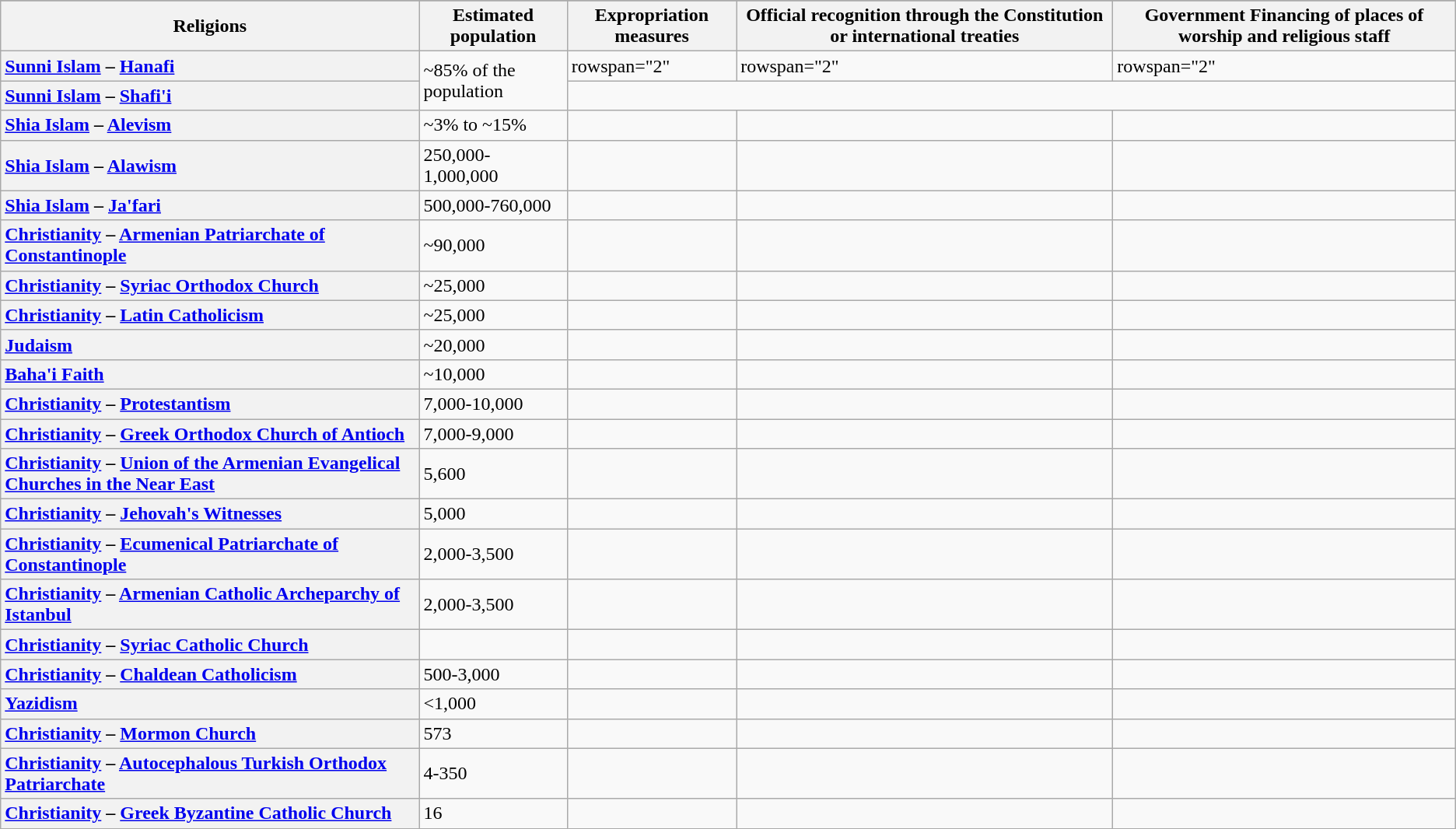<table class="wikitable">
<tr>
</tr>
<tr>
<th>Religions</th>
<th>Estimated population</th>
<th>Expropriation measures</th>
<th>Official recognition through the Constitution or international treaties</th>
<th>Government Financing of places of worship and religious staff</th>
</tr>
<tr>
<th scope="row" style="text-align:left;"><a href='#'>Sunni Islam</a> – <a href='#'>Hanafi</a></th>
<td rowspan="2">~85% of the population</td>
<td>rowspan="2" </td>
<td>rowspan="2" </td>
<td>rowspan="2" </td>
</tr>
<tr>
<th scope="row" style="text-align:left;"><a href='#'>Sunni Islam</a> – <a href='#'>Shafi'i</a></th>
</tr>
<tr>
<th scope="row" style="text-align:left;"><a href='#'>Shia Islam</a> – <a href='#'>Alevism</a></th>
<td>~3% to ~15%</td>
<td></td>
<td></td>
<td></td>
</tr>
<tr>
<th scope="row" style="text-align:left;"><a href='#'>Shia Islam</a> – <a href='#'>Alawism</a></th>
<td>250,000-1,000,000</td>
<td></td>
<td></td>
<td></td>
</tr>
<tr>
<th scope="row" style="text-align:left;"><a href='#'>Shia Islam</a> – <a href='#'>Ja'fari</a></th>
<td>500,000-760,000</td>
<td></td>
<td></td>
<td></td>
</tr>
<tr>
<th scope="row" style="text-align:left;"><a href='#'>Christianity</a> – <a href='#'>Armenian Patriarchate of Constantinople</a></th>
<td>~90,000</td>
<td></td>
<td></td>
<td></td>
</tr>
<tr>
<th scope="row" style="text-align:left;"><a href='#'>Christianity</a> – <a href='#'>Syriac Orthodox Church</a></th>
<td>~25,000</td>
<td></td>
<td></td>
<td></td>
</tr>
<tr>
<th scope="row" style="text-align:left;"><a href='#'>Christianity</a> – <a href='#'>Latin Catholicism</a></th>
<td>~25,000</td>
<td></td>
<td></td>
<td></td>
</tr>
<tr>
<th scope="row" style="text-align:left;"><a href='#'>Judaism</a></th>
<td>~20,000</td>
<td></td>
<td></td>
<td></td>
</tr>
<tr>
<th scope="row" style="text-align:left;"><a href='#'>Baha'i Faith</a></th>
<td>~10,000</td>
<td></td>
<td></td>
<td></td>
</tr>
<tr>
<th scope="row" style="text-align:left;"><a href='#'>Christianity</a> – <a href='#'>Protestantism</a></th>
<td>7,000-10,000</td>
<td></td>
<td></td>
<td></td>
</tr>
<tr>
<th scope="row" style="text-align:left;"><a href='#'>Christianity</a> – <a href='#'>Greek Orthodox Church of Antioch</a></th>
<td>7,000-9,000</td>
<td></td>
<td></td>
<td></td>
</tr>
<tr>
<th scope="row" style="text-align:left;"><a href='#'>Christianity</a> – <a href='#'>Union of the Armenian Evangelical Churches in the Near East</a></th>
<td>5,600</td>
<td></td>
<td></td>
<td></td>
</tr>
<tr>
<th scope="row" style="text-align:left;"><a href='#'>Christianity</a> – <a href='#'>Jehovah's Witnesses</a></th>
<td>5,000</td>
<td></td>
<td></td>
<td></td>
</tr>
<tr>
<th scope="row" style="text-align:left;"><a href='#'>Christianity</a> – <a href='#'>Ecumenical Patriarchate of Constantinople</a></th>
<td>2,000-3,500</td>
<td></td>
<td></td>
<td></td>
</tr>
<tr>
<th scope="row" style="text-align:left;"><a href='#'>Christianity</a> – <a href='#'>Armenian Catholic Archeparchy of Istanbul</a></th>
<td>2,000-3,500</td>
<td></td>
<td></td>
<td></td>
</tr>
<tr>
<th scope="row" style="text-align:left;"><a href='#'>Christianity</a> – <a href='#'>Syriac Catholic Church</a></th>
<td></td>
<td></td>
<td></td>
<td></td>
</tr>
<tr>
<th scope="row" style="text-align:left;"><a href='#'>Christianity</a> – <a href='#'>Chaldean Catholicism</a></th>
<td>500-3,000</td>
<td></td>
<td></td>
<td></td>
</tr>
<tr>
<th scope="row" style="text-align:left;"><a href='#'>Yazidism</a></th>
<td><1,000</td>
<td></td>
<td></td>
<td></td>
</tr>
<tr>
<th scope="row" style="text-align:left;"><a href='#'>Christianity</a> – <a href='#'>Mormon Church</a></th>
<td>573</td>
<td></td>
<td></td>
<td></td>
</tr>
<tr>
<th scope="row" style="text-align:left;"><a href='#'>Christianity</a> – <a href='#'>Autocephalous Turkish Orthodox Patriarchate</a></th>
<td>4-350</td>
<td></td>
<td></td>
<td></td>
</tr>
<tr>
<th scope="row" style="text-align:left;"><a href='#'>Christianity</a> – <a href='#'>Greek Byzantine Catholic Church</a></th>
<td>16</td>
<td></td>
<td></td>
<td></td>
</tr>
</table>
